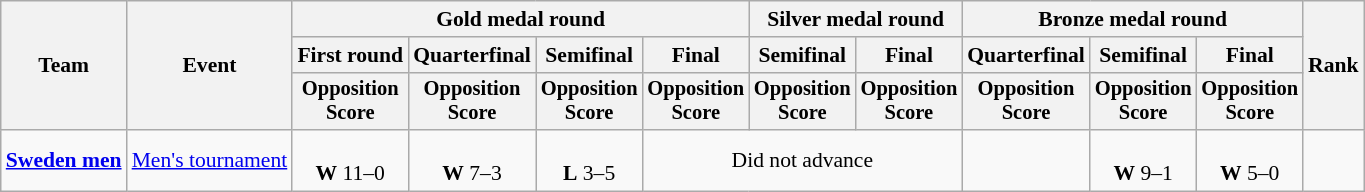<table class=wikitable style=font-size:90%;text-align:center>
<tr>
<th rowspan=3>Team</th>
<th rowspan=3>Event</th>
<th colspan=4>Gold medal round</th>
<th colspan=2>Silver medal round</th>
<th colspan=3>Bronze medal round</th>
<th Rowspan=3>Rank</th>
</tr>
<tr>
<th>First round</th>
<th>Quarterfinal</th>
<th>Semifinal</th>
<th>Final</th>
<th>Semifinal</th>
<th>Final</th>
<th>Quarterfinal</th>
<th>Semifinal</th>
<th>Final</th>
</tr>
<tr style="font-size:95%">
<th>Opposition<br>Score</th>
<th>Opposition<br>Score</th>
<th>Opposition<br>Score</th>
<th>Opposition<br>Score</th>
<th>Opposition<br>Score</th>
<th>Opposition<br>Score</th>
<th>Opposition<br>Score</th>
<th>Opposition<br>Score</th>
<th>Opposition<br>Score</th>
</tr>
<tr>
<td align=left><strong><a href='#'>Sweden men</a></strong></td>
<td align=left><a href='#'>Men's tournament</a></td>
<td><br><strong>W</strong> 11–0</td>
<td><br><strong>W</strong> 7–3</td>
<td><br><strong>L</strong> 3–5</td>
<td colspan=3>Did not advance</td>
<td></td>
<td><br><strong>W</strong> 9–1</td>
<td><br><strong>W</strong> 5–0</td>
<td></td>
</tr>
</table>
